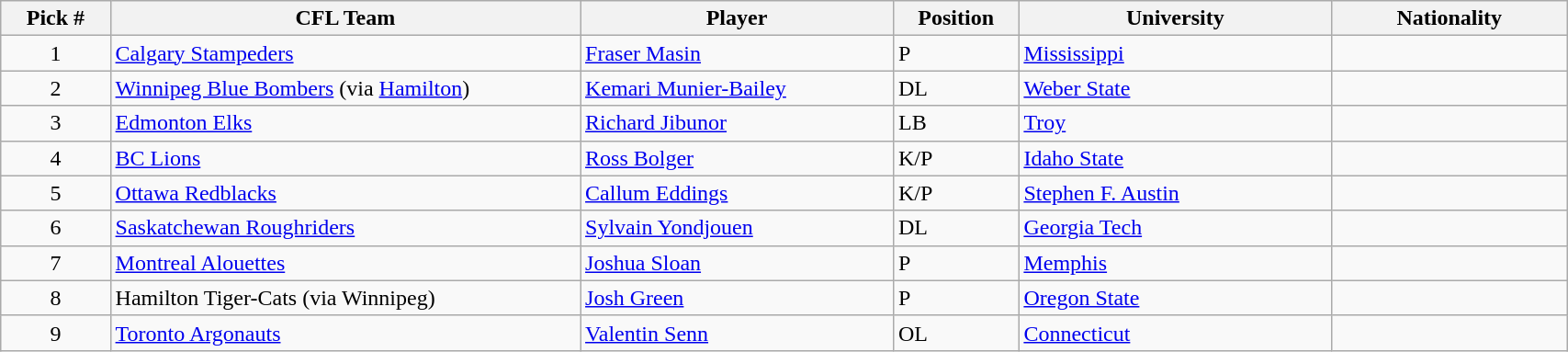<table class="wikitable" style="width: 90%">
<tr>
<th width=7%>Pick #</th>
<th width=30%>CFL Team</th>
<th width=20%>Player</th>
<th width=8%>Position</th>
<th width=20%>University</th>
<th width=30%>Nationality</th>
</tr>
<tr>
<td align=center>1</td>
<td><a href='#'>Calgary Stampeders</a></td>
<td><a href='#'>Fraser Masin</a></td>
<td>P</td>
<td><a href='#'>Mississippi</a></td>
<td></td>
</tr>
<tr>
<td align=center>2</td>
<td><a href='#'>Winnipeg Blue Bombers</a> (via <a href='#'>Hamilton</a>)</td>
<td><a href='#'>Kemari Munier-Bailey</a></td>
<td>DL</td>
<td><a href='#'>Weber State</a></td>
<td></td>
</tr>
<tr>
<td align=center>3</td>
<td><a href='#'>Edmonton Elks</a></td>
<td><a href='#'>Richard Jibunor</a></td>
<td>LB</td>
<td><a href='#'>Troy</a></td>
<td></td>
</tr>
<tr>
<td align=center>4</td>
<td><a href='#'>BC Lions</a></td>
<td><a href='#'>Ross Bolger</a></td>
<td>K/P</td>
<td><a href='#'>Idaho State</a></td>
<td></td>
</tr>
<tr>
<td align=center>5</td>
<td><a href='#'>Ottawa Redblacks</a></td>
<td><a href='#'>Callum Eddings</a></td>
<td>K/P</td>
<td><a href='#'>Stephen F. Austin</a></td>
<td></td>
</tr>
<tr>
<td align=center>6</td>
<td><a href='#'>Saskatchewan Roughriders</a></td>
<td><a href='#'>Sylvain Yondjouen</a></td>
<td>DL</td>
<td><a href='#'>Georgia Tech</a></td>
<td></td>
</tr>
<tr>
<td align=center>7</td>
<td><a href='#'>Montreal Alouettes</a></td>
<td><a href='#'>Joshua Sloan</a></td>
<td>P</td>
<td><a href='#'>Memphis</a></td>
<td></td>
</tr>
<tr>
<td align=center>8</td>
<td>Hamilton Tiger-Cats (via Winnipeg)</td>
<td><a href='#'>Josh Green</a></td>
<td>P</td>
<td><a href='#'>Oregon State</a></td>
<td></td>
</tr>
<tr>
<td align=center>9</td>
<td><a href='#'>Toronto Argonauts</a></td>
<td><a href='#'>Valentin Senn</a></td>
<td>OL</td>
<td><a href='#'>Connecticut</a></td>
<td></td>
</tr>
</table>
